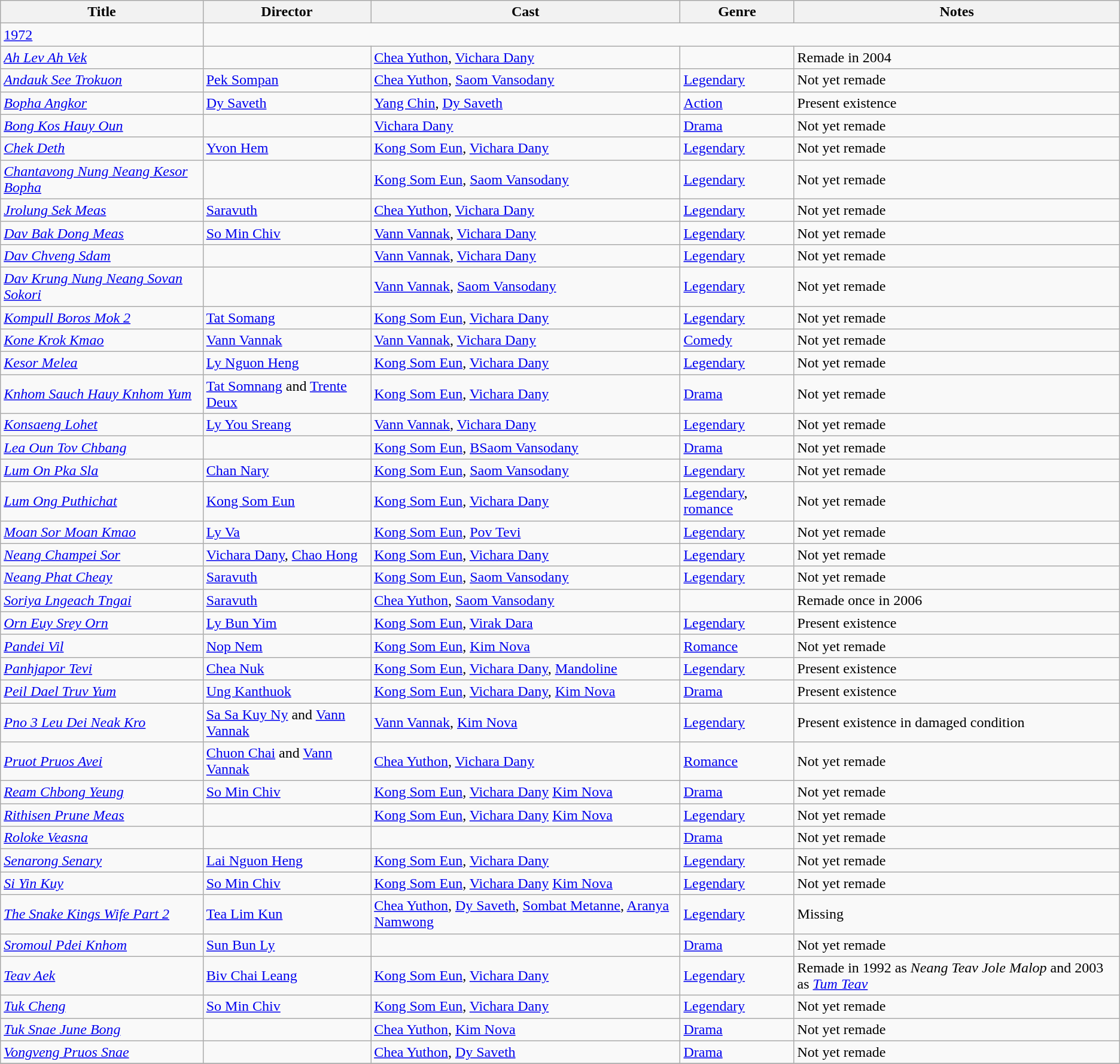<table class="wikitable">
<tr>
<th>Title</th>
<th>Director</th>
<th>Cast</th>
<th>Genre</th>
<th>Notes</th>
</tr>
<tr>
<td><a href='#'>1972</a></td>
</tr>
<tr>
<td><em><a href='#'>Ah Lev Ah Vek</a></em></td>
<td></td>
<td><a href='#'>Chea Yuthon</a>, <a href='#'>Vichara Dany</a></td>
<td></td>
<td>Remade in 2004</td>
</tr>
<tr>
<td><em><a href='#'>Andauk See Trokuon</a></em></td>
<td><a href='#'>Pek Sompan</a></td>
<td><a href='#'>Chea Yuthon</a>, <a href='#'>Saom Vansodany</a></td>
<td><a href='#'>Legendary</a></td>
<td>Not yet remade</td>
</tr>
<tr>
<td><em><a href='#'>Bopha Angkor</a></em></td>
<td><a href='#'>Dy Saveth</a></td>
<td><a href='#'>Yang Chin</a>, <a href='#'>Dy Saveth</a></td>
<td><a href='#'>Action</a></td>
<td>Present existence</td>
</tr>
<tr>
<td><em><a href='#'>Bong Kos Hauy Oun</a></em></td>
<td></td>
<td><a href='#'>Vichara Dany</a></td>
<td><a href='#'>Drama</a></td>
<td>Not yet remade</td>
</tr>
<tr>
<td><em><a href='#'>Chek Deth</a></em></td>
<td><a href='#'>Yvon Hem</a></td>
<td><a href='#'>Kong Som Eun</a>, <a href='#'>Vichara Dany</a></td>
<td><a href='#'>Legendary</a></td>
<td>Not yet remade</td>
</tr>
<tr>
<td><em><a href='#'>Chantavong Nung Neang Kesor Bopha</a></em></td>
<td></td>
<td><a href='#'>Kong Som Eun</a>, <a href='#'>Saom Vansodany</a></td>
<td><a href='#'>Legendary</a></td>
<td>Not yet remade</td>
</tr>
<tr>
<td><em><a href='#'>Jrolung Sek Meas</a></em></td>
<td><a href='#'>Saravuth</a></td>
<td><a href='#'>Chea Yuthon</a>, <a href='#'>Vichara Dany</a></td>
<td><a href='#'>Legendary</a></td>
<td>Not yet remade</td>
</tr>
<tr>
<td><em><a href='#'>Dav Bak Dong Meas</a></em></td>
<td><a href='#'>So Min Chiv</a></td>
<td><a href='#'>Vann Vannak</a>, <a href='#'>Vichara Dany</a></td>
<td><a href='#'>Legendary</a></td>
<td>Not yet remade</td>
</tr>
<tr>
<td><em><a href='#'>Dav Chveng Sdam</a></em></td>
<td></td>
<td><a href='#'>Vann Vannak</a>, <a href='#'>Vichara Dany</a></td>
<td><a href='#'>Legendary</a></td>
<td>Not yet remade</td>
</tr>
<tr>
<td><em><a href='#'>Dav Krung Nung Neang Sovan Sokori</a></em></td>
<td></td>
<td><a href='#'>Vann Vannak</a>, <a href='#'>Saom Vansodany</a></td>
<td><a href='#'>Legendary</a></td>
<td>Not yet remade</td>
</tr>
<tr>
<td><em><a href='#'>Kompull Boros Mok 2</a></em></td>
<td><a href='#'>Tat Somang</a></td>
<td><a href='#'>Kong Som Eun</a>, <a href='#'>Vichara Dany</a></td>
<td><a href='#'>Legendary</a></td>
<td>Not yet remade</td>
</tr>
<tr>
<td><em><a href='#'>Kone Krok Kmao</a></em></td>
<td><a href='#'>Vann Vannak</a></td>
<td><a href='#'>Vann Vannak</a>, <a href='#'>Vichara Dany</a></td>
<td><a href='#'>Comedy</a></td>
<td>Not yet remade</td>
</tr>
<tr>
<td><em><a href='#'>Kesor Melea</a></em></td>
<td><a href='#'>Ly Nguon Heng</a></td>
<td><a href='#'>Kong Som Eun</a>, <a href='#'>Vichara Dany</a></td>
<td><a href='#'>Legendary</a></td>
<td>Not yet remade</td>
</tr>
<tr>
<td><em><a href='#'>Knhom Sauch Hauy Knhom Yum</a></em></td>
<td><a href='#'>Tat Somnang</a> and <a href='#'>Trente Deux</a></td>
<td><a href='#'>Kong Som Eun</a>, <a href='#'>Vichara Dany</a></td>
<td><a href='#'>Drama</a></td>
<td>Not yet remade</td>
</tr>
<tr>
<td><em><a href='#'>Konsaeng Lohet</a></em></td>
<td><a href='#'>Ly You Sreang</a></td>
<td><a href='#'>Vann Vannak</a>, <a href='#'>Vichara Dany</a></td>
<td><a href='#'>Legendary</a></td>
<td>Not yet remade</td>
</tr>
<tr>
<td><em><a href='#'>Lea Oun Tov Chbang</a></em></td>
<td></td>
<td><a href='#'>Kong Som Eun</a>, <a href='#'>BSaom Vansodany</a></td>
<td><a href='#'>Drama</a></td>
<td>Not yet remade</td>
</tr>
<tr>
<td><em><a href='#'>Lum On Pka Sla</a></em></td>
<td><a href='#'>Chan Nary</a></td>
<td><a href='#'>Kong Som Eun</a>, <a href='#'>Saom Vansodany</a></td>
<td><a href='#'>Legendary</a></td>
<td>Not yet remade</td>
</tr>
<tr>
<td><em><a href='#'>Lum Ong Puthichat</a></em></td>
<td><a href='#'>Kong Som Eun</a></td>
<td><a href='#'>Kong Som Eun</a>, <a href='#'>Vichara Dany</a></td>
<td><a href='#'>Legendary</a>, <a href='#'>romance</a></td>
<td>Not yet remade</td>
</tr>
<tr>
<td><em><a href='#'>Moan Sor Moan Kmao</a></em></td>
<td><a href='#'>Ly Va</a></td>
<td><a href='#'>Kong Som Eun</a>, <a href='#'>Pov Tevi</a></td>
<td><a href='#'>Legendary</a></td>
<td>Not yet remade</td>
</tr>
<tr>
<td><em><a href='#'>Neang Champei Sor</a></em></td>
<td><a href='#'>Vichara Dany</a>, <a href='#'>Chao Hong</a></td>
<td><a href='#'>Kong Som Eun</a>, <a href='#'>Vichara Dany</a></td>
<td><a href='#'>Legendary</a></td>
<td>Not yet remade</td>
</tr>
<tr>
<td><em><a href='#'>Neang Phat Cheay</a></em></td>
<td><a href='#'>Saravuth</a></td>
<td><a href='#'>Kong Som Eun</a>, <a href='#'>Saom Vansodany</a></td>
<td><a href='#'>Legendary</a></td>
<td>Not yet remade</td>
</tr>
<tr>
<td><em><a href='#'>Soriya Lngeach Tngai</a></em></td>
<td><a href='#'>Saravuth</a></td>
<td><a href='#'>Chea Yuthon</a>, <a href='#'>Saom Vansodany</a></td>
<td></td>
<td>Remade once in 2006</td>
</tr>
<tr>
<td><em><a href='#'>Orn Euy Srey Orn</a></em></td>
<td><a href='#'>Ly Bun Yim</a></td>
<td><a href='#'>Kong Som Eun</a>, <a href='#'>Virak Dara</a></td>
<td><a href='#'>Legendary</a></td>
<td>Present existence</td>
</tr>
<tr>
<td><em><a href='#'>Pandei Vil</a></em></td>
<td><a href='#'>Nop Nem</a></td>
<td><a href='#'>Kong Som Eun</a>, <a href='#'>Kim Nova</a></td>
<td><a href='#'>Romance</a></td>
<td>Not yet remade</td>
</tr>
<tr>
<td><em><a href='#'>Panhjapor Tevi</a></em></td>
<td><a href='#'>Chea Nuk</a></td>
<td><a href='#'>Kong Som Eun</a>, <a href='#'>Vichara Dany</a>, <a href='#'>Mandoline</a></td>
<td><a href='#'>Legendary</a></td>
<td>Present existence</td>
</tr>
<tr>
<td><em><a href='#'>Peil Dael Truv Yum</a></em></td>
<td><a href='#'>Ung Kanthuok</a></td>
<td><a href='#'>Kong Som Eun</a>, <a href='#'>Vichara Dany</a>, <a href='#'>Kim Nova</a></td>
<td><a href='#'>Drama</a></td>
<td>Present existence</td>
</tr>
<tr>
<td><em><a href='#'>Pno 3 Leu Dei Neak Kro</a></em></td>
<td><a href='#'>Sa Sa Kuy Ny</a> and <a href='#'>Vann Vannak</a></td>
<td><a href='#'>Vann Vannak</a>, <a href='#'>Kim Nova</a></td>
<td><a href='#'>Legendary</a></td>
<td>Present existence in damaged condition</td>
</tr>
<tr>
<td><em><a href='#'>Pruot Pruos Avei</a></em></td>
<td><a href='#'>Chuon Chai</a> and <a href='#'>Vann Vannak</a></td>
<td><a href='#'>Chea Yuthon</a>, <a href='#'>Vichara Dany</a></td>
<td><a href='#'>Romance</a></td>
<td>Not yet remade</td>
</tr>
<tr>
<td><em><a href='#'>Ream Chbong Yeung</a></em></td>
<td><a href='#'>So Min Chiv</a></td>
<td><a href='#'>Kong Som Eun</a>, <a href='#'>Vichara Dany</a> <a href='#'>Kim Nova</a></td>
<td><a href='#'>Drama</a></td>
<td>Not yet remade</td>
</tr>
<tr>
<td><em><a href='#'>Rithisen Prune Meas</a></em></td>
<td></td>
<td><a href='#'>Kong Som Eun</a>, <a href='#'>Vichara Dany</a> <a href='#'>Kim Nova</a></td>
<td><a href='#'>Legendary</a></td>
<td>Not yet remade</td>
</tr>
<tr>
<td><em><a href='#'>Roloke Veasna</a></em></td>
<td></td>
<td></td>
<td><a href='#'>Drama</a></td>
<td>Not yet remade</td>
</tr>
<tr>
<td><em><a href='#'>Senarong Senary</a></em></td>
<td><a href='#'>Lai Nguon Heng</a></td>
<td><a href='#'>Kong Som Eun</a>, <a href='#'>Vichara Dany</a></td>
<td><a href='#'>Legendary</a></td>
<td>Not yet remade</td>
</tr>
<tr>
<td><em><a href='#'>Si Yin Kuy</a></em></td>
<td><a href='#'>So Min Chiv</a></td>
<td><a href='#'>Kong Som Eun</a>, <a href='#'>Vichara Dany</a> <a href='#'>Kim Nova</a></td>
<td><a href='#'>Legendary</a></td>
<td>Not yet remade</td>
</tr>
<tr>
<td><em><a href='#'>The Snake Kings Wife Part 2</a></em></td>
<td><a href='#'>Tea Lim Kun</a></td>
<td><a href='#'>Chea Yuthon</a>, <a href='#'>Dy Saveth</a>, <a href='#'>Sombat Metanne</a>, <a href='#'>Aranya Namwong</a></td>
<td><a href='#'>Legendary</a></td>
<td>Missing</td>
</tr>
<tr>
<td><em><a href='#'>Sromoul Pdei Knhom</a></em></td>
<td><a href='#'>Sun Bun Ly</a></td>
<td></td>
<td><a href='#'>Drama</a></td>
<td>Not yet remade</td>
</tr>
<tr>
<td><em><a href='#'>Teav Aek</a></em></td>
<td><a href='#'>Biv Chai Leang</a></td>
<td><a href='#'>Kong Som Eun</a>, <a href='#'>Vichara Dany</a></td>
<td><a href='#'>Legendary</a></td>
<td>Remade in 1992 as <em>Neang Teav Jole Malop</em> and 2003 as <em><a href='#'>Tum Teav</a></em></td>
</tr>
<tr>
<td><em><a href='#'>Tuk Cheng</a></em></td>
<td><a href='#'>So Min Chiv</a></td>
<td><a href='#'>Kong Som Eun</a>, <a href='#'>Vichara Dany</a></td>
<td><a href='#'>Legendary</a></td>
<td>Not yet remade</td>
</tr>
<tr>
<td><em><a href='#'>Tuk Snae June Bong</a></em></td>
<td></td>
<td><a href='#'>Chea Yuthon</a>, <a href='#'>Kim Nova</a></td>
<td><a href='#'>Drama</a></td>
<td>Not yet remade</td>
</tr>
<tr>
<td><em><a href='#'>Vongveng Pruos Snae</a></em></td>
<td></td>
<td><a href='#'>Chea Yuthon</a>, <a href='#'>Dy Saveth</a></td>
<td><a href='#'>Drama</a></td>
<td>Not yet remade</td>
</tr>
<tr>
</tr>
</table>
